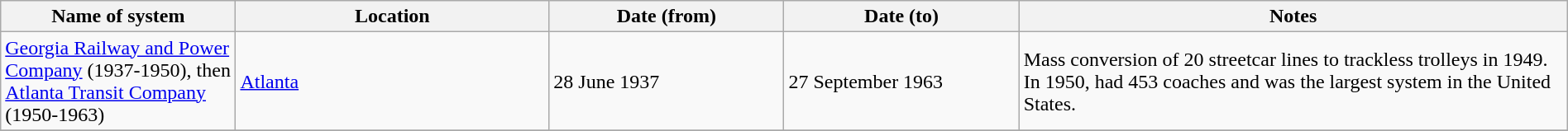<table class="wikitable" width=100%>
<tr>
<th width=15%>Name of system</th>
<th width=20%>Location</th>
<th width=15%>Date (from)</th>
<th width=15%>Date (to)</th>
<th width=35%>Notes</th>
</tr>
<tr>
<td><a href='#'>Georgia Railway and Power Company</a> (1937-1950), then <a href='#'>Atlanta Transit Company</a> (1950-1963)</td>
<td><a href='#'>Atlanta</a></td>
<td>28 June 1937</td>
<td>27 September 1963</td>
<td> Mass conversion of 20 streetcar lines to trackless trolleys in 1949. In 1950, had 453 coaches and was the largest system in the United States.</td>
</tr>
<tr>
</tr>
</table>
